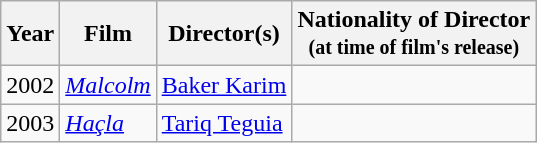<table class="wikitable sortable">
<tr>
<th>Year</th>
<th>Film</th>
<th>Director(s)</th>
<th>Nationality of Director<br><small>(at time of film's release)</small></th>
</tr>
<tr>
<td>2002</td>
<td><em><a href='#'>Malcolm</a></em></td>
<td><a href='#'>Baker Karim</a></td>
<td></td>
</tr>
<tr>
<td>2003</td>
<td><em><a href='#'>Haçla</a></em></td>
<td><a href='#'>Tariq Teguia</a></td>
<td></td>
</tr>
</table>
